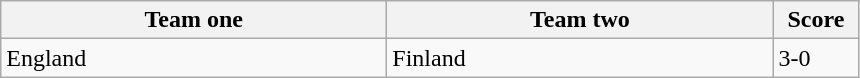<table class="wikitable">
<tr>
<th width=250>Team one</th>
<th width=250>Team two</th>
<th width=50>Score</th>
</tr>
<tr>
<td> England</td>
<td> Finland</td>
<td>3-0</td>
</tr>
</table>
